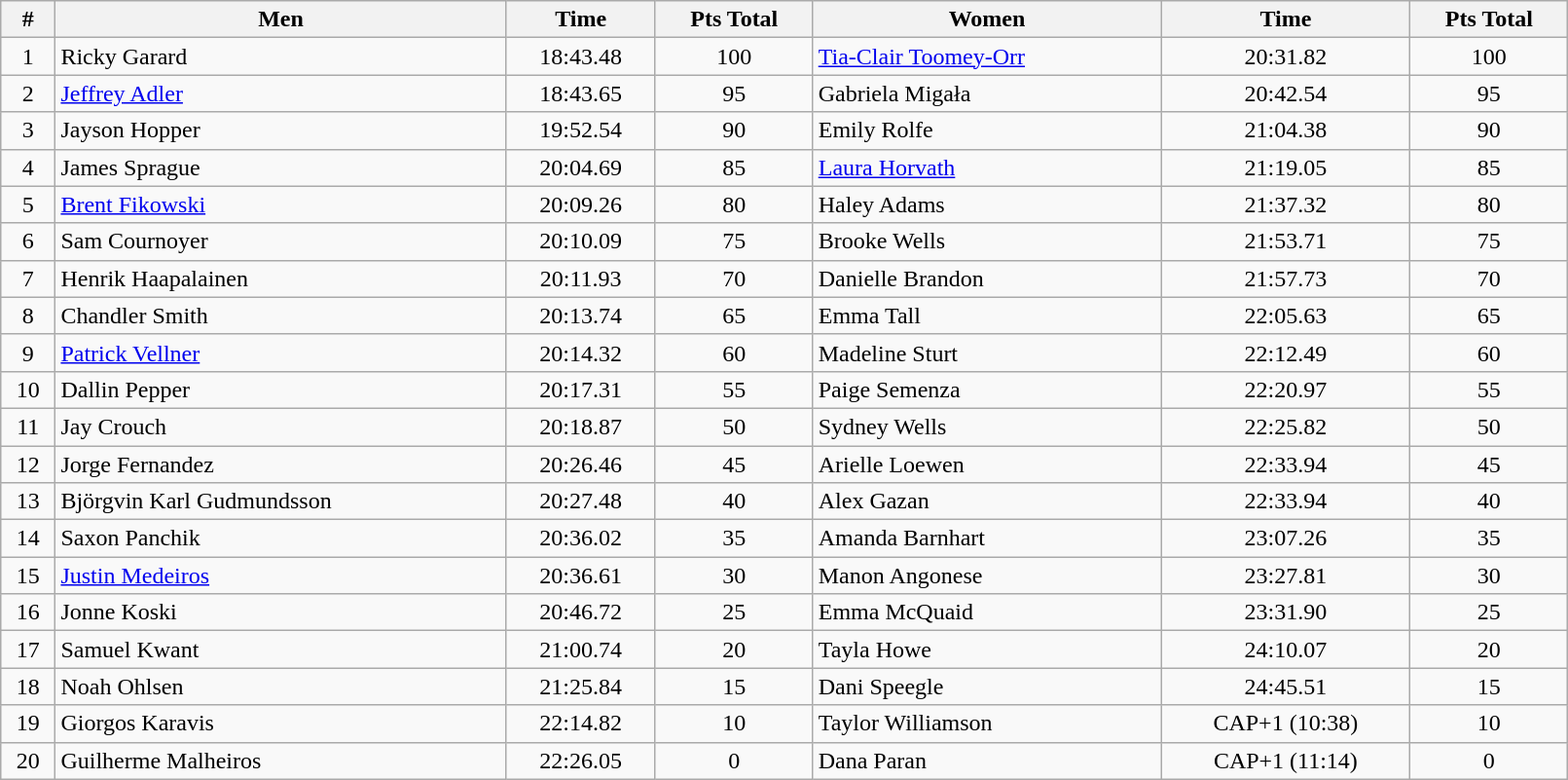<table class="wikitable sortable" style="display: inline-table;width: 85%; text-align:center">
<tr>
<th>#</th>
<th>Men</th>
<th>Time</th>
<th>Pts Total</th>
<th>Women</th>
<th>Time</th>
<th>Pts Total</th>
</tr>
<tr>
<td>1</td>
<td align=left> Ricky Garard</td>
<td>18:43.48</td>
<td>100</td>
<td align=left> <a href='#'>Tia-Clair Toomey-Orr</a></td>
<td>20:31.82</td>
<td>100</td>
</tr>
<tr>
<td>2</td>
<td align=left> <a href='#'>Jeffrey Adler</a></td>
<td>18:43.65</td>
<td>95</td>
<td align=left> Gabriela Migała</td>
<td>20:42.54</td>
<td>95</td>
</tr>
<tr>
<td>3</td>
<td align=left> Jayson Hopper</td>
<td>19:52.54</td>
<td>90</td>
<td align=left> Emily Rolfe</td>
<td>21:04.38</td>
<td>90</td>
</tr>
<tr>
<td>4</td>
<td align=left> James Sprague</td>
<td>20:04.69</td>
<td>85</td>
<td align=left> <a href='#'>Laura Horvath</a></td>
<td>21:19.05</td>
<td>85</td>
</tr>
<tr>
<td>5</td>
<td align=left> <a href='#'>Brent Fikowski</a></td>
<td>20:09.26</td>
<td>80</td>
<td align=left> Haley Adams</td>
<td>21:37.32</td>
<td>80</td>
</tr>
<tr>
<td>6</td>
<td align=left> Sam Cournoyer</td>
<td>20:10.09</td>
<td>75</td>
<td align=left> Brooke Wells</td>
<td>21:53.71</td>
<td>75</td>
</tr>
<tr>
<td>7</td>
<td align=left> Henrik Haapalainen</td>
<td>20:11.93</td>
<td>70</td>
<td align=left> Danielle Brandon</td>
<td>21:57.73</td>
<td>70</td>
</tr>
<tr>
<td>8</td>
<td align=left> Chandler Smith</td>
<td>20:13.74</td>
<td>65</td>
<td align=left> Emma Tall</td>
<td>22:05.63</td>
<td>65</td>
</tr>
<tr>
<td>9</td>
<td align=left> <a href='#'>Patrick Vellner</a></td>
<td>20:14.32</td>
<td>60</td>
<td align=left> Madeline Sturt</td>
<td>22:12.49</td>
<td>60</td>
</tr>
<tr>
<td>10</td>
<td align=left> Dallin Pepper</td>
<td>20:17.31</td>
<td>55</td>
<td align=left> Paige Semenza</td>
<td>22:20.97</td>
<td>55</td>
</tr>
<tr>
<td>11</td>
<td align=left> Jay Crouch</td>
<td>20:18.87</td>
<td>50</td>
<td align=left> Sydney Wells</td>
<td>22:25.82</td>
<td>50</td>
</tr>
<tr>
<td>12</td>
<td align=left> Jorge Fernandez</td>
<td>20:26.46</td>
<td>45</td>
<td align=left> Arielle Loewen</td>
<td>22:33.94</td>
<td>45</td>
</tr>
<tr>
<td>13</td>
<td align=left> Björgvin Karl Gudmundsson</td>
<td>20:27.48</td>
<td>40</td>
<td align=left> Alex Gazan</td>
<td>22:33.94</td>
<td>40</td>
</tr>
<tr>
<td>14</td>
<td align=left> Saxon Panchik</td>
<td>20:36.02</td>
<td>35</td>
<td align=left> Amanda Barnhart</td>
<td>23:07.26</td>
<td>35</td>
</tr>
<tr>
<td>15</td>
<td align=left> <a href='#'>Justin Medeiros</a></td>
<td>20:36.61</td>
<td>30</td>
<td align=left> Manon Angonese</td>
<td>23:27.81</td>
<td>30</td>
</tr>
<tr>
<td>16</td>
<td align=left> Jonne Koski</td>
<td>20:46.72</td>
<td>25</td>
<td align=left> Emma McQuaid</td>
<td>23:31.90</td>
<td>25</td>
</tr>
<tr>
<td>17</td>
<td align=left> Samuel Kwant</td>
<td>21:00.74</td>
<td>20</td>
<td align=left> Tayla Howe</td>
<td>24:10.07</td>
<td>20</td>
</tr>
<tr>
<td>18</td>
<td align=left> Noah Ohlsen</td>
<td>21:25.84</td>
<td>15</td>
<td align=left> Dani Speegle</td>
<td>24:45.51</td>
<td>15</td>
</tr>
<tr>
<td>19</td>
<td align=left> Giorgos Karavis</td>
<td>22:14.82</td>
<td>10</td>
<td align=left> Taylor Williamson</td>
<td>CAP+1 (10:38)</td>
<td>10</td>
</tr>
<tr>
<td>20</td>
<td align=left> Guilherme Malheiros</td>
<td>22:26.05</td>
<td>0</td>
<td align=left> Dana Paran</td>
<td>CAP+1 (11:14)</td>
<td>0</td>
</tr>
</table>
